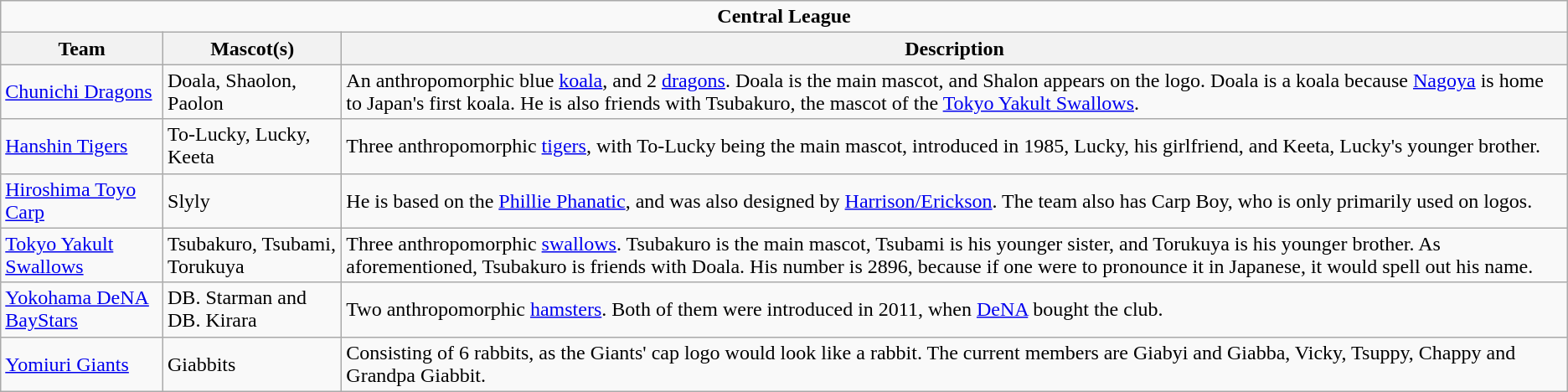<table class="wikitable">
<tr>
<td colspan="3" align="center"><strong>Central League</strong></td>
</tr>
<tr bgcolor="#efefef">
<th>Team</th>
<th>Mascot(s)</th>
<th>Description</th>
</tr>
<tr>
<td><a href='#'>Chunichi Dragons</a></td>
<td>Doala, Shaolon, Paolon</td>
<td>An anthropomorphic blue <a href='#'>koala</a>, and 2 <a href='#'>dragons</a>. Doala is the main mascot, and Shalon appears on the logo. Doala is a koala because <a href='#'>Nagoya</a> is home to Japan's first koala. He is also friends with Tsubakuro, the mascot of the <a href='#'>Tokyo Yakult Swallows</a>.</td>
</tr>
<tr>
<td><a href='#'>Hanshin Tigers</a></td>
<td>To-Lucky, Lucky, Keeta</td>
<td>Three anthropomorphic <a href='#'>tigers</a>, with To-Lucky being the main mascot, introduced in 1985, Lucky, his girlfriend, and Keeta, Lucky's younger brother.</td>
</tr>
<tr>
<td><a href='#'>Hiroshima Toyo Carp</a></td>
<td>Slyly</td>
<td>He is based on the <a href='#'>Phillie Phanatic</a>, and was also designed by <a href='#'>Harrison/Erickson</a>. The team also has Carp Boy, who is only primarily used on logos.</td>
</tr>
<tr>
<td><a href='#'>Tokyo Yakult Swallows</a></td>
<td>Tsubakuro, Tsubami, Torukuya</td>
<td>Three anthropomorphic <a href='#'>swallows</a>. Tsubakuro is the main mascot, Tsubami is his younger sister, and Torukuya is his younger brother. As aforementioned, Tsubakuro is friends with Doala. His number is 2896, because if one were to pronounce it in Japanese, it would spell out his name.</td>
</tr>
<tr>
<td><a href='#'>Yokohama DeNA BayStars</a></td>
<td>DB. Starman and DB. Kirara</td>
<td>Two anthropomorphic <a href='#'>hamsters</a>. Both of them were introduced in 2011, when <a href='#'>DeNA</a> bought the club.</td>
</tr>
<tr>
<td><a href='#'>Yomiuri Giants</a></td>
<td>Giabbits</td>
<td>Consisting of 6 rabbits, as the Giants' cap logo would look like a rabbit. The current members are Giabyi and Giabba, Vicky, Tsuppy, Chappy and Grandpa Giabbit.</td>
</tr>
</table>
